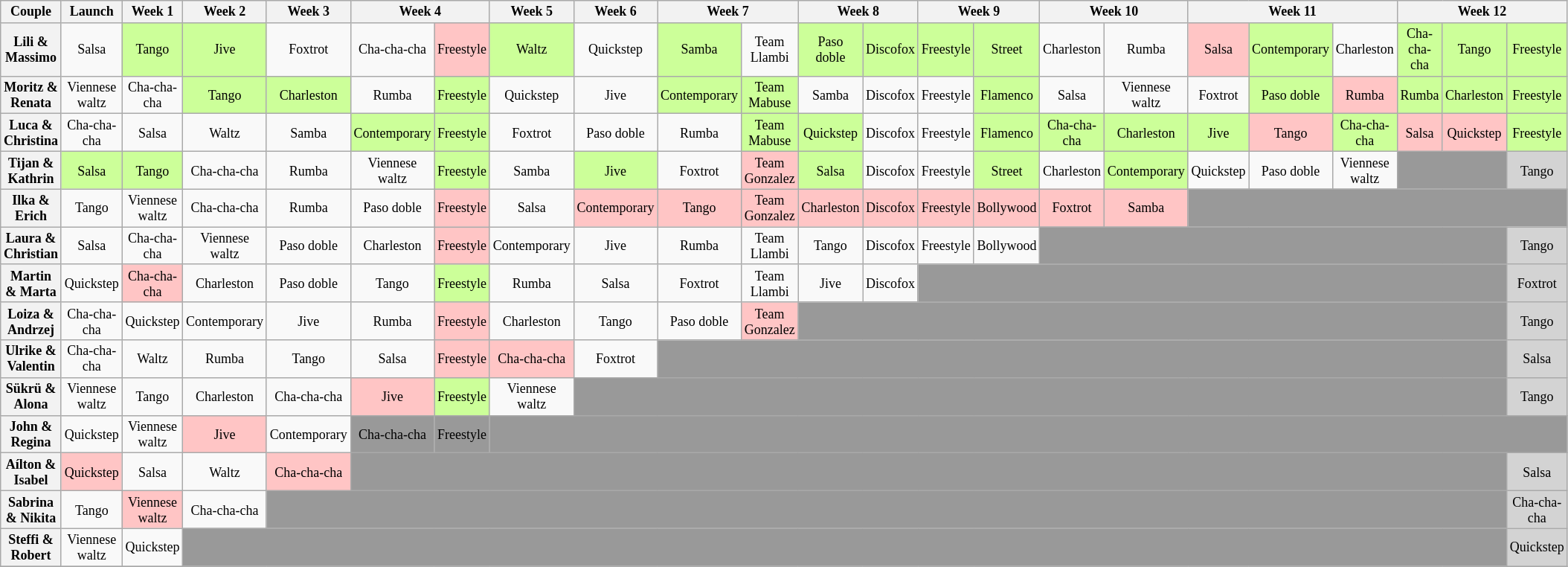<table class="wikitable center" style="text-align:center; font-size:75%; line-height:14px;">
<tr>
<th style="width: 10em">Couple</th>
<th>Launch</th>
<th>Week 1</th>
<th>Week 2</th>
<th>Week 3</th>
<th Colspan=2>Week 4</th>
<th>Week 5</th>
<th>Week 6</th>
<th Colspan=2>Week 7</th>
<th Colspan=2>Week 8</th>
<th Colspan=2>Week 9</th>
<th Colspan=2>Week 10</th>
<th Colspan=3>Week 11</th>
<th Colspan=3>Week 12</th>
</tr>
<tr>
<th scope="row">Lili & Massimo</th>
<td>Salsa</td>
<td bgcolor="#ccff99">Tango</td>
<td bgcolor="#ccff99">Jive</td>
<td>Foxtrot</td>
<td>Cha-cha-cha</td>
<td bgcolor="#ffc5c5">Freestyle</td>
<td bgcolor="#ccff99">Waltz</td>
<td>Quickstep</td>
<td bgcolor="#ccff99">Samba</td>
<td>Team Llambi</td>
<td bgcolor="#ccff99">Paso doble</td>
<td bgcolor="#ccff99">Discofox</td>
<td bgcolor="#ccff99">Freestyle</td>
<td bgcolor="#ccff99">Street</td>
<td>Charleston</td>
<td>Rumba</td>
<td bgcolor="#ffc5c5">Salsa</td>
<td bgcolor="#ccff99">Contemporary</td>
<td>Charleston</td>
<td bgcolor="#ccff99">Cha-cha-cha</td>
<td bgcolor="#ccff99">Tango</td>
<td bgcolor="#ccff99">Freestyle</td>
</tr>
<tr>
<th scope="row">Moritz & Renata</th>
<td>Viennese waltz</td>
<td>Cha-cha-cha</td>
<td bgcolor="#ccff99">Tango</td>
<td bgcolor="#ccff99">Charleston</td>
<td>Rumba</td>
<td bgcolor="#ccff99">Freestyle</td>
<td>Quickstep</td>
<td>Jive</td>
<td bgcolor="#ccff99">Contemporary</td>
<td bgcolor="#ccff99">Team Mabuse</td>
<td>Samba</td>
<td>Discofox</td>
<td>Freestyle</td>
<td bgcolor="#ccff99">Flamenco</td>
<td>Salsa</td>
<td>Viennese waltz</td>
<td>Foxtrot</td>
<td bgcolor="#ccff99">Paso doble</td>
<td bgcolor="#ffc5c5">Rumba</td>
<td bgcolor="#ccff99">Rumba</td>
<td bgcolor="#ccff99">Charleston</td>
<td bgcolor="#ccff99">Freestyle</td>
</tr>
<tr>
<th scope="row">Luca & Christina</th>
<td>Cha-cha-cha</td>
<td>Salsa</td>
<td>Waltz</td>
<td>Samba</td>
<td bgcolor="#ccff99">Contemporary</td>
<td bgcolor="#ccff99">Freestyle</td>
<td>Foxtrot</td>
<td>Paso doble</td>
<td>Rumba</td>
<td bgcolor="#ccff99">Team Mabuse</td>
<td bgcolor="#ccff99">Quickstep</td>
<td>Discofox</td>
<td>Freestyle</td>
<td bgcolor="#ccff99">Flamenco</td>
<td bgcolor="#ccff99">Cha-cha-cha</td>
<td bgcolor="#ccff99">Charleston</td>
<td bgcolor="#ccff99">Jive</td>
<td bgcolor="#ffc5c5">Tango</td>
<td bgcolor="#ccff99">Cha-cha-cha</td>
<td bgcolor="#ffc5c5">Salsa</td>
<td bgcolor="#ffc5c5">Quickstep</td>
<td bgcolor="#ccff99">Freestyle</td>
</tr>
<tr>
<th scope="row">Tijan & Kathrin</th>
<td bgcolor="#ccff99">Salsa</td>
<td bgcolor="#ccff99">Tango</td>
<td>Cha-cha-cha</td>
<td>Rumba</td>
<td>Viennese waltz</td>
<td bgcolor="#ccff99">Freestyle</td>
<td>Samba</td>
<td bgcolor="#ccff99">Jive</td>
<td>Foxtrot</td>
<td Bgcolor="#ffc5c5">Team Gonzalez</td>
<td bgcolor="#ccff99">Salsa</td>
<td>Discofox</td>
<td>Freestyle</td>
<td bgcolor="#ccff99">Street</td>
<td>Charleston</td>
<td bgcolor="#ccff99">Contemporary</td>
<td>Quickstep</td>
<td>Paso doble</td>
<td>Viennese waltz</td>
<td bgcolor="#999999" colspan="2"></td>
<td bgcolor="lightgrey">Tango</td>
</tr>
<tr>
<th scope="row">Ilka & Erich</th>
<td>Tango</td>
<td>Viennese waltz</td>
<td>Cha-cha-cha</td>
<td>Rumba</td>
<td>Paso doble</td>
<td bgcolor="#ffc5c5">Freestyle</td>
<td>Salsa</td>
<td Bgcolor="#ffc5c5">Contemporary</td>
<td Bgcolor="#ffc5c5">Tango</td>
<td Bgcolor="#ffc5c5">Team Gonzalez</td>
<td Bgcolor="#ffc5c5">Charleston</td>
<td Bgcolor="#ffc5c5">Discofox</td>
<td Bgcolor="#ffc5c5">Freestyle</td>
<td Bgcolor="#ffc5c5">Bollywood</td>
<td Bgcolor="#ffc5c5">Foxtrot</td>
<td Bgcolor="#ffc5c5">Samba</td>
<td bgcolor="#999999" colspan="6"></td>
</tr>
<tr>
<th scope="row">Laura & Christian</th>
<td>Salsa</td>
<td>Cha-cha-cha</td>
<td>Viennese waltz</td>
<td>Paso doble</td>
<td>Charleston</td>
<td bgcolor="#ffc5c5">Freestyle</td>
<td>Contemporary</td>
<td>Jive</td>
<td>Rumba</td>
<td>Team Llambi</td>
<td>Tango</td>
<td>Discofox</td>
<td>Freestyle</td>
<td>Bollywood</td>
<td bgcolor="#999999" colspan="7"></td>
<td bgcolor="lightgrey">Tango</td>
</tr>
<tr>
<th scope="row">Martin & Marta</th>
<td>Quickstep</td>
<td bgcolor="#ffc5c5">Cha-cha-cha</td>
<td>Charleston</td>
<td>Paso doble</td>
<td>Tango</td>
<td bgcolor="#ccff99">Freestyle</td>
<td>Rumba</td>
<td>Salsa</td>
<td>Foxtrot</td>
<td>Team Llambi</td>
<td>Jive</td>
<td>Discofox</td>
<td bgcolor="#999999" colspan="9"></td>
<td bgcolor="lightgrey">Foxtrot</td>
</tr>
<tr>
<th scope="row">Loiza & Andrzej</th>
<td>Cha-cha-cha</td>
<td>Quickstep</td>
<td>Contemporary</td>
<td>Jive</td>
<td>Rumba</td>
<td bgcolor="#ffc5c5">Freestyle</td>
<td>Charleston</td>
<td>Tango</td>
<td>Paso doble</td>
<td Bgcolor="#ffc5c5">Team Gonzalez</td>
<td bgcolor="#999999" colspan="11"></td>
<td bgcolor="lightgrey">Tango</td>
</tr>
<tr>
<th scope="row">Ulrike & Valentin</th>
<td>Cha-cha-cha</td>
<td>Waltz</td>
<td>Rumba</td>
<td>Tango</td>
<td>Salsa</td>
<td bgcolor="#ffc5c5">Freestyle</td>
<td bgcolor="#ffc5c5">Cha-cha-cha</td>
<td>Foxtrot</td>
<td bgcolor="#999999" colspan="13"></td>
<td bgcolor="lightgrey">Salsa</td>
</tr>
<tr>
<th scope="row">Sükrü & Alona</th>
<td>Viennese waltz</td>
<td>Tango</td>
<td>Charleston</td>
<td>Cha-cha-cha</td>
<td bgcolor="#ffc5c5">Jive</td>
<td bgcolor="#ccff99">Freestyle</td>
<td>Viennese waltz</td>
<td bgcolor="#999999" colspan="14"></td>
<td bgcolor="lightgrey">Tango</td>
</tr>
<tr>
<th scope="row">John & Regina</th>
<td>Quickstep</td>
<td>Viennese waltz</td>
<td bgcolor="#ffc5c5">Jive</td>
<td>Contemporary</td>
<td bgcolor="#999">Cha-cha-cha</td>
<td bgcolor="#999">Freestyle</td>
<td bgcolor="#999999" colspan="16"></td>
</tr>
<tr>
<th scope="row">Aílton & Isabel</th>
<td bgcolor="#ffc5c5">Quickstep</td>
<td>Salsa</td>
<td>Waltz</td>
<td bgcolor="#ffc5c5">Cha-cha-cha</td>
<td bgcolor="#999999" colspan="17"></td>
<td bgcolor="lightgrey">Salsa</td>
</tr>
<tr>
<th scope="row">Sabrina & Nikita</th>
<td>Tango</td>
<td bgcolor="#ffc5c5">Viennese waltz</td>
<td>Cha-cha-cha</td>
<td bgcolor="#999999" colspan="18"></td>
<td bgcolor="lightgrey">Cha-cha-cha</td>
</tr>
<tr>
<th scope="row">Steffi & Robert</th>
<td>Viennese waltz</td>
<td>Quickstep</td>
<td bgcolor="#999999" colspan="19"></td>
<td bgcolor="lightgrey">Quickstep</td>
</tr>
<tr>
</tr>
</table>
